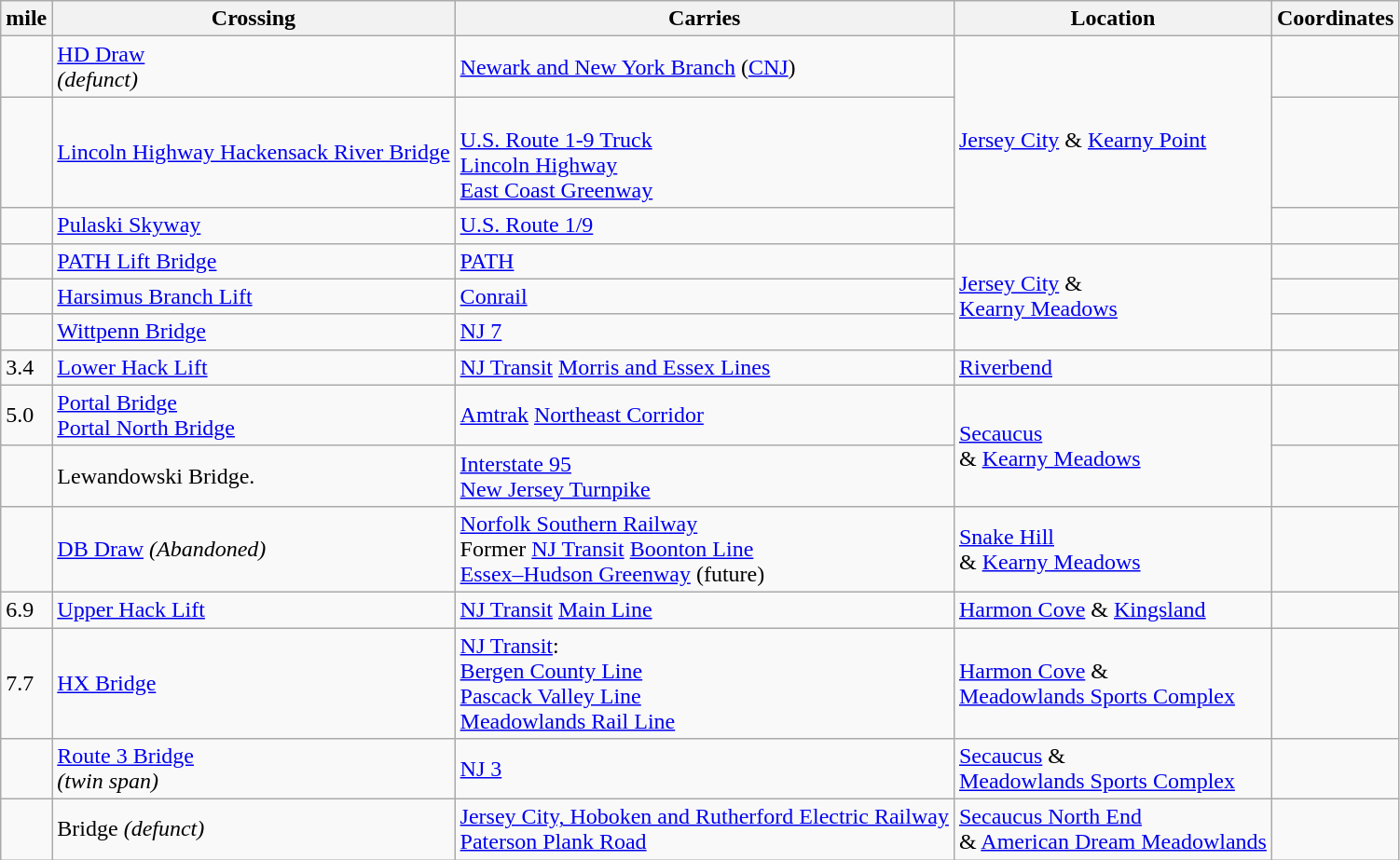<table class=wikitable>
<tr>
<th>mile</th>
<th>Crossing</th>
<th>Carries</th>
<th>Location</th>
<th>Coordinates</th>
</tr>
<tr>
<td></td>
<td><a href='#'>HD Draw</a><br> <em>(defunct)</em></td>
<td><a href='#'>Newark and New York Branch</a> (<a href='#'>CNJ</a>)<br></td>
<td rowspan=3><a href='#'>Jersey City</a> & <a href='#'>Kearny Point</a></td>
<td></td>
</tr>
<tr>
<td></td>
<td><a href='#'>Lincoln Highway Hackensack River Bridge</a></td>
<td><br> <a href='#'>U.S. Route 1-9 Truck</a><br><a href='#'>Lincoln Highway</a><br><a href='#'>East Coast Greenway</a></td>
<td></td>
</tr>
<tr>
<td></td>
<td><a href='#'>Pulaski Skyway</a></td>
<td> <a href='#'>U.S. Route 1/9</a></td>
<td></td>
</tr>
<tr>
<td></td>
<td><a href='#'>PATH Lift Bridge</a></td>
<td><a href='#'>PATH</a></td>
<td rowspan=3><a href='#'>Jersey City</a> &<br> <a href='#'>Kearny Meadows</a></td>
<td></td>
</tr>
<tr>
<td></td>
<td><a href='#'>Harsimus Branch Lift</a></td>
<td><a href='#'>Conrail</a></td>
<td></td>
</tr>
<tr>
<td></td>
<td><a href='#'>Wittpenn Bridge</a></td>
<td> <a href='#'>NJ 7</a></td>
<td></td>
</tr>
<tr>
<td>3.4</td>
<td><a href='#'>Lower Hack Lift</a></td>
<td><a href='#'>NJ Transit</a> <a href='#'>Morris and Essex Lines</a></td>
<td><a href='#'>Riverbend</a></td>
<td></td>
</tr>
<tr>
<td>5.0</td>
<td><a href='#'>Portal Bridge</a><br><a href='#'>Portal North Bridge</a></td>
<td><a href='#'>Amtrak</a> <a href='#'>Northeast Corridor</a></td>
<td rowspan=2><a href='#'>Secaucus</a><br> & <a href='#'>Kearny Meadows</a></td>
<td></td>
</tr>
<tr>
<td></td>
<td>Lewandowski Bridge.</td>
<td> <a href='#'>Interstate 95</a><br><a href='#'>New Jersey Turnpike</a></td>
<td></td>
</tr>
<tr>
<td></td>
<td><a href='#'>DB Draw</a> <em>(Abandoned)</em></td>
<td><a href='#'>Norfolk Southern Railway</a><br>Former <a href='#'>NJ Transit</a> <a href='#'>Boonton Line</a><br><a href='#'>Essex–Hudson Greenway</a> (future)</td>
<td><a href='#'>Snake Hill</a><br> & <a href='#'>Kearny Meadows</a></td>
<td></td>
</tr>
<tr>
<td>6.9</td>
<td><a href='#'>Upper Hack Lift</a></td>
<td><a href='#'>NJ Transit</a> <a href='#'>Main Line</a></td>
<td><a href='#'>Harmon Cove</a> & <a href='#'>Kingsland</a></td>
<td></td>
</tr>
<tr>
<td>7.7</td>
<td><a href='#'>HX Bridge</a></td>
<td><a href='#'>NJ Transit</a>:<br><a href='#'>Bergen County Line</a><br><a href='#'>Pascack Valley Line</a><br><a href='#'>Meadowlands Rail Line</a></td>
<td><a href='#'>Harmon Cove</a> &<br><a href='#'>Meadowlands Sports Complex</a></td>
<td></td>
</tr>
<tr>
<td></td>
<td><a href='#'>Route 3 Bridge</a><br> <em>(twin span)</em></td>
<td> <a href='#'>NJ 3</a></td>
<td><a href='#'>Secaucus</a> &<br><a href='#'>Meadowlands Sports Complex</a></td>
<td></td>
</tr>
<tr>
<td></td>
<td>Bridge <em>(defunct)</em></td>
<td><a href='#'>Jersey City, Hoboken and Rutherford Electric Railway</a><br><a href='#'>Paterson Plank Road</a></td>
<td><a href='#'>Secaucus North End</a><br>& <a href='#'>American Dream Meadowlands</a></td>
<td></td>
</tr>
</table>
